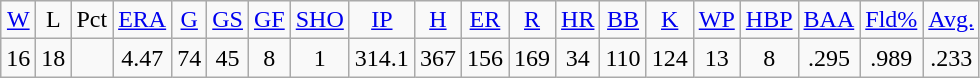<table class=wikitable style="text-align:center">
<tr>
<td><a href='#'>W</a></td>
<td>L</td>
<td>Pct</td>
<td><a href='#'>ERA</a></td>
<td><a href='#'>G</a></td>
<td><a href='#'>GS</a></td>
<td><a href='#'>GF</a></td>
<td><a href='#'>SHO</a></td>
<td><a href='#'>IP</a></td>
<td><a href='#'>H</a></td>
<td><a href='#'>ER</a></td>
<td><a href='#'>R</a></td>
<td><a href='#'>HR</a></td>
<td><a href='#'>BB</a></td>
<td><a href='#'>K</a></td>
<td><a href='#'>WP</a></td>
<td><a href='#'>HBP</a></td>
<td><a href='#'>BAA</a></td>
<td><a href='#'>Fld%</a></td>
<td><a href='#'>Avg.</a></td>
</tr>
<tr>
<td>16</td>
<td>18</td>
<td></td>
<td>4.47</td>
<td>74</td>
<td>45</td>
<td>8</td>
<td>1</td>
<td>314.1</td>
<td>367</td>
<td>156</td>
<td>169</td>
<td>34</td>
<td>110</td>
<td>124</td>
<td>13</td>
<td>8</td>
<td>.295</td>
<td>.989</td>
<td>.233</td>
</tr>
</table>
